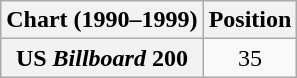<table class="wikitable plainrowheaders" style="text-align:center">
<tr>
<th scope="col">Chart (1990–1999)</th>
<th scope="col">Position</th>
</tr>
<tr>
<th scope="row">US <em>Billboard</em> 200</th>
<td>35</td>
</tr>
</table>
